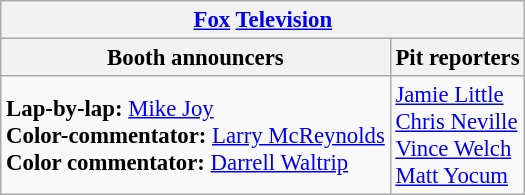<table class="wikitable" style="font-size: 95%;">
<tr>
<th colspan="2"><a href='#'>Fox</a> <a href='#'>Television</a></th>
</tr>
<tr>
<th>Booth announcers</th>
<th>Pit reporters</th>
</tr>
<tr>
<td><strong>Lap-by-lap:</strong> <a href='#'>Mike Joy</a><br><strong>Color-commentator:</strong> <a href='#'>Larry McReynolds</a><br><strong>Color commentator:</strong> <a href='#'>Darrell Waltrip</a></td>
<td><a href='#'>Jamie Little</a><br><a href='#'>Chris Neville</a><br><a href='#'>Vince Welch</a><br><a href='#'>Matt Yocum</a></td>
</tr>
</table>
